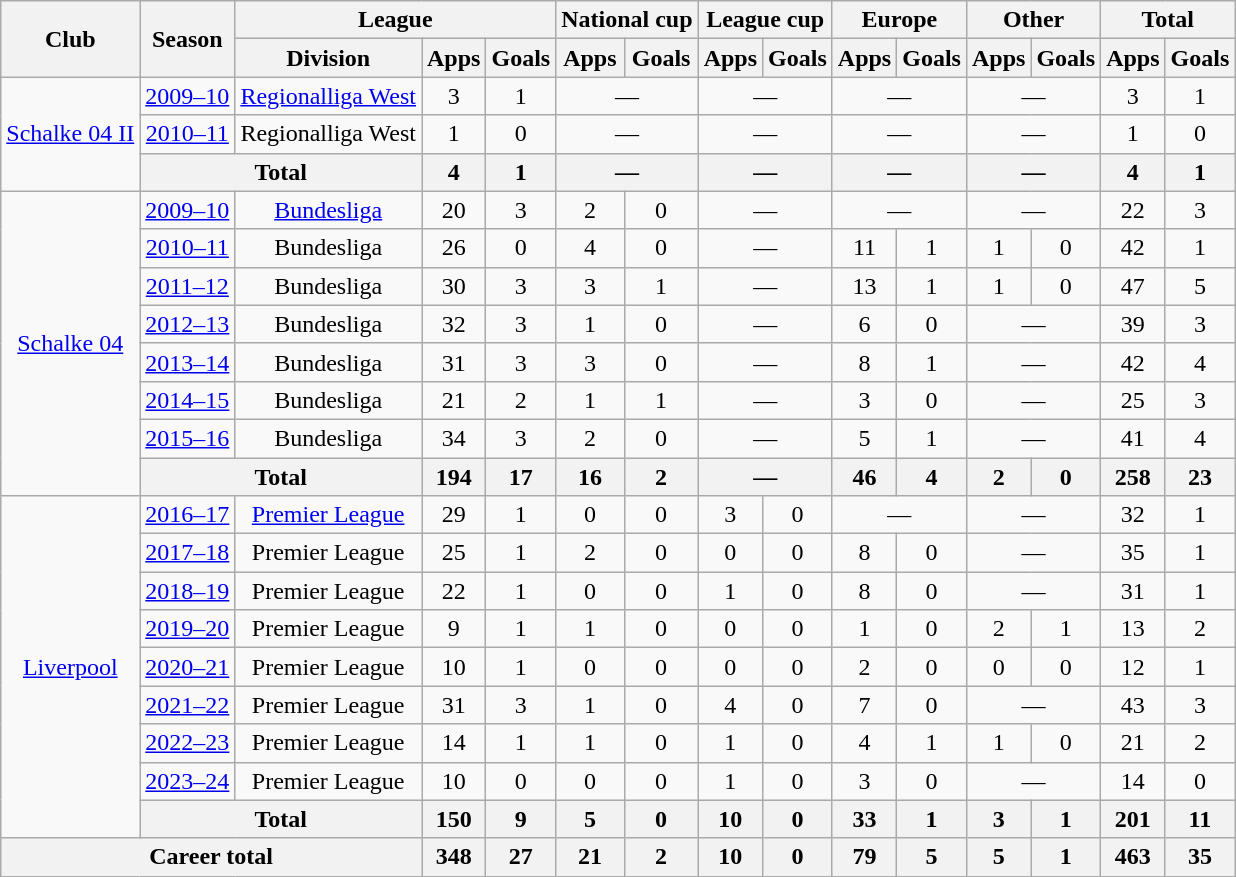<table class="wikitable" style="text-align: center;">
<tr>
<th rowspan="2">Club</th>
<th rowspan="2">Season</th>
<th colspan="3">League</th>
<th colspan="2">National cup</th>
<th colspan="2">League cup</th>
<th colspan="2">Europe</th>
<th colspan="2">Other</th>
<th colspan="2">Total</th>
</tr>
<tr>
<th>Division</th>
<th>Apps</th>
<th>Goals</th>
<th>Apps</th>
<th>Goals</th>
<th>Apps</th>
<th>Goals</th>
<th>Apps</th>
<th>Goals</th>
<th>Apps</th>
<th>Goals</th>
<th>Apps</th>
<th>Goals</th>
</tr>
<tr>
<td rowspan="3"><a href='#'>Schalke 04 II</a></td>
<td><a href='#'>2009–10</a></td>
<td><a href='#'>Regionalliga West</a></td>
<td>3</td>
<td>1</td>
<td colspan="2">—</td>
<td colspan="2">—</td>
<td colspan="2">—</td>
<td colspan="2">—</td>
<td>3</td>
<td>1</td>
</tr>
<tr>
<td><a href='#'>2010–11</a></td>
<td>Regionalliga West</td>
<td>1</td>
<td>0</td>
<td colspan="2">—</td>
<td colspan="2">—</td>
<td colspan="2">—</td>
<td colspan="2">—</td>
<td>1</td>
<td>0</td>
</tr>
<tr>
<th colspan="2">Total</th>
<th>4</th>
<th>1</th>
<th colspan="2">—</th>
<th colspan="2">—</th>
<th colspan="2">—</th>
<th colspan="2">—</th>
<th>4</th>
<th>1</th>
</tr>
<tr>
<td rowspan="8"><a href='#'>Schalke 04</a></td>
<td><a href='#'>2009–10</a></td>
<td><a href='#'>Bundesliga</a></td>
<td>20</td>
<td>3</td>
<td>2</td>
<td>0</td>
<td colspan="2">—</td>
<td colspan="2">—</td>
<td colspan="2">—</td>
<td>22</td>
<td>3</td>
</tr>
<tr>
<td><a href='#'>2010–11</a></td>
<td>Bundesliga</td>
<td>26</td>
<td>0</td>
<td>4</td>
<td>0</td>
<td colspan="2">—</td>
<td>11</td>
<td>1</td>
<td>1</td>
<td>0</td>
<td>42</td>
<td>1</td>
</tr>
<tr>
<td><a href='#'>2011–12</a></td>
<td>Bundesliga</td>
<td>30</td>
<td>3</td>
<td>3</td>
<td>1</td>
<td colspan="2">—</td>
<td>13</td>
<td>1</td>
<td>1</td>
<td>0</td>
<td>47</td>
<td>5</td>
</tr>
<tr>
<td><a href='#'>2012–13</a></td>
<td>Bundesliga</td>
<td>32</td>
<td>3</td>
<td>1</td>
<td>0</td>
<td colspan="2">—</td>
<td>6</td>
<td>0</td>
<td colspan="2">—</td>
<td>39</td>
<td>3</td>
</tr>
<tr>
<td><a href='#'>2013–14</a></td>
<td>Bundesliga</td>
<td>31</td>
<td>3</td>
<td>3</td>
<td>0</td>
<td colspan="2">—</td>
<td>8</td>
<td>1</td>
<td colspan="2">—</td>
<td>42</td>
<td>4</td>
</tr>
<tr>
<td><a href='#'>2014–15</a></td>
<td>Bundesliga</td>
<td>21</td>
<td>2</td>
<td>1</td>
<td>1</td>
<td colspan="2">—</td>
<td>3</td>
<td>0</td>
<td colspan="2">—</td>
<td>25</td>
<td>3</td>
</tr>
<tr>
<td><a href='#'>2015–16</a></td>
<td>Bundesliga</td>
<td>34</td>
<td>3</td>
<td>2</td>
<td>0</td>
<td colspan="2">—</td>
<td>5</td>
<td>1</td>
<td colspan="2">—</td>
<td>41</td>
<td>4</td>
</tr>
<tr>
<th colspan="2">Total</th>
<th>194</th>
<th>17</th>
<th>16</th>
<th>2</th>
<th colspan="2">—</th>
<th>46</th>
<th>4</th>
<th>2</th>
<th>0</th>
<th>258</th>
<th>23</th>
</tr>
<tr>
<td rowspan="9"><a href='#'>Liverpool</a></td>
<td><a href='#'>2016–17</a></td>
<td><a href='#'>Premier League</a></td>
<td>29</td>
<td>1</td>
<td>0</td>
<td>0</td>
<td>3</td>
<td>0</td>
<td colspan="2">—</td>
<td colspan="2">—</td>
<td>32</td>
<td>1</td>
</tr>
<tr>
<td><a href='#'>2017–18</a></td>
<td>Premier League</td>
<td>25</td>
<td>1</td>
<td>2</td>
<td>0</td>
<td>0</td>
<td>0</td>
<td>8</td>
<td>0</td>
<td colspan="2">—</td>
<td>35</td>
<td>1</td>
</tr>
<tr>
<td><a href='#'>2018–19</a></td>
<td>Premier League</td>
<td>22</td>
<td>1</td>
<td>0</td>
<td>0</td>
<td>1</td>
<td>0</td>
<td>8</td>
<td>0</td>
<td colspan="2">—</td>
<td>31</td>
<td>1</td>
</tr>
<tr>
<td><a href='#'>2019–20</a></td>
<td>Premier League</td>
<td>9</td>
<td>1</td>
<td>1</td>
<td>0</td>
<td>0</td>
<td>0</td>
<td>1</td>
<td>0</td>
<td>2</td>
<td>1</td>
<td>13</td>
<td>2</td>
</tr>
<tr>
<td><a href='#'>2020–21</a></td>
<td>Premier League</td>
<td>10</td>
<td>1</td>
<td>0</td>
<td>0</td>
<td>0</td>
<td>0</td>
<td>2</td>
<td>0</td>
<td>0</td>
<td>0</td>
<td>12</td>
<td>1</td>
</tr>
<tr>
<td><a href='#'>2021–22</a></td>
<td>Premier League</td>
<td>31</td>
<td>3</td>
<td>1</td>
<td>0</td>
<td>4</td>
<td>0</td>
<td>7</td>
<td>0</td>
<td colspan="2">—</td>
<td>43</td>
<td>3</td>
</tr>
<tr>
<td><a href='#'>2022–23</a></td>
<td>Premier League</td>
<td>14</td>
<td>1</td>
<td>1</td>
<td>0</td>
<td>1</td>
<td>0</td>
<td>4</td>
<td>1</td>
<td>1</td>
<td>0</td>
<td>21</td>
<td>2</td>
</tr>
<tr>
<td><a href='#'>2023–24</a></td>
<td>Premier League</td>
<td>10</td>
<td>0</td>
<td>0</td>
<td>0</td>
<td>1</td>
<td>0</td>
<td>3</td>
<td>0</td>
<td colspan="2">—</td>
<td>14</td>
<td>0</td>
</tr>
<tr>
<th colspan="2">Total</th>
<th>150</th>
<th>9</th>
<th>5</th>
<th>0</th>
<th>10</th>
<th>0</th>
<th>33</th>
<th>1</th>
<th>3</th>
<th>1</th>
<th>201</th>
<th>11</th>
</tr>
<tr>
<th colspan="3">Career total</th>
<th>348</th>
<th>27</th>
<th>21</th>
<th>2</th>
<th>10</th>
<th>0</th>
<th>79</th>
<th>5</th>
<th>5</th>
<th>1</th>
<th>463</th>
<th>35</th>
</tr>
</table>
